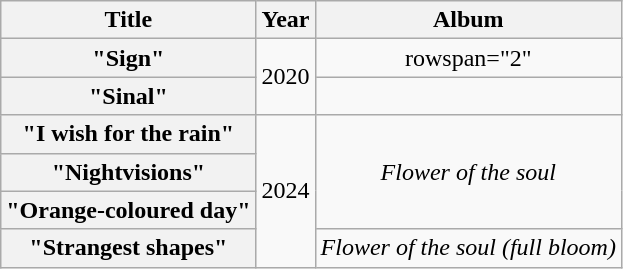<table class="wikitable plainrowheaders" style="text-align:center;">
<tr>
<th scope="col">Title</th>
<th scope="col">Year</th>
<th scope="col">Album</th>
</tr>
<tr>
<th scope="row">"Sign"</th>
<td rowspan="2">2020</td>
<td>rowspan="2" </td>
</tr>
<tr>
<th scope="row">"Sinal"</th>
</tr>
<tr>
<th scope="row">"I wish for the rain"</th>
<td rowspan="4">2024</td>
<td rowspan="3"><em>Flower of the soul</em></td>
</tr>
<tr>
<th scope="row">"Nightvisions"</th>
</tr>
<tr>
<th scope="row">"Orange-coloured day"</th>
</tr>
<tr>
<th scope="row">"Strangest shapes"</th>
<td><em>Flower of the soul (full bloom)</em></td>
</tr>
</table>
